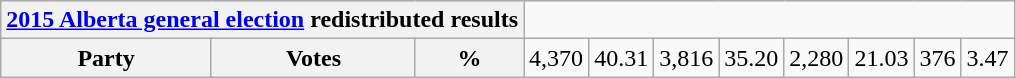<table class=wikitable>
<tr>
<th colspan=4><a href='#'>2015 Alberta general election</a> redistributed results</th>
</tr>
<tr>
<th colspan=2>Party</th>
<th>Votes</th>
<th>%<br></th>
<td align=right>4,370</td>
<td align=right>40.31<br></td>
<td align=right>3,816</td>
<td align=right>35.20<br></td>
<td align=right>2,280</td>
<td align=right>21.03<br></td>
<td align=right>376</td>
<td align=right>3.47<br></td>
</tr>
</table>
